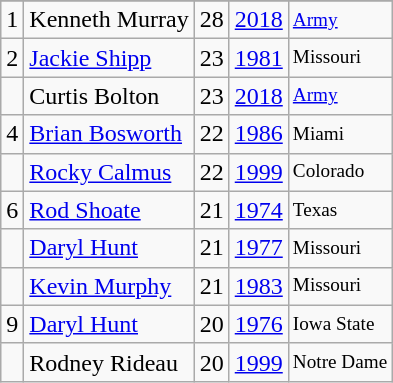<table class="wikitable">
<tr>
</tr>
<tr>
<td>1</td>
<td>Kenneth Murray</td>
<td>28</td>
<td><a href='#'>2018</a></td>
<td style="font-size:80%;"><a href='#'>Army</a></td>
</tr>
<tr>
<td>2</td>
<td><a href='#'>Jackie Shipp</a></td>
<td>23</td>
<td><a href='#'>1981</a></td>
<td style="font-size:80%;">Missouri</td>
</tr>
<tr>
<td></td>
<td>Curtis Bolton</td>
<td>23</td>
<td><a href='#'>2018</a></td>
<td style="font-size:80%;"><a href='#'>Army</a></td>
</tr>
<tr>
<td>4</td>
<td><a href='#'>Brian Bosworth</a></td>
<td>22</td>
<td><a href='#'>1986</a></td>
<td style="font-size:80%;">Miami</td>
</tr>
<tr>
<td></td>
<td><a href='#'>Rocky Calmus</a></td>
<td>22</td>
<td><a href='#'>1999</a></td>
<td style="font-size:80%;">Colorado</td>
</tr>
<tr>
<td>6</td>
<td><a href='#'>Rod Shoate</a></td>
<td>21</td>
<td><a href='#'>1974</a></td>
<td style="font-size:80%;">Texas</td>
</tr>
<tr>
<td></td>
<td><a href='#'>Daryl Hunt</a></td>
<td>21</td>
<td><a href='#'>1977</a></td>
<td style="font-size:80%;">Missouri</td>
</tr>
<tr>
<td></td>
<td><a href='#'>Kevin Murphy</a></td>
<td>21</td>
<td><a href='#'>1983</a></td>
<td style="font-size:80%;">Missouri</td>
</tr>
<tr>
<td>9</td>
<td><a href='#'>Daryl Hunt</a></td>
<td>20</td>
<td><a href='#'>1976</a></td>
<td style="font-size:80%;">Iowa State</td>
</tr>
<tr>
<td></td>
<td>Rodney Rideau</td>
<td>20</td>
<td><a href='#'>1999</a></td>
<td style="font-size:80%;">Notre Dame</td>
</tr>
</table>
